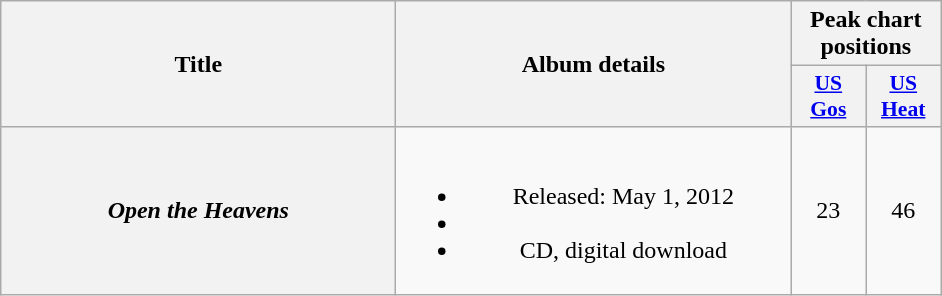<table class="wikitable plainrowheaders" style="text-align:center;">
<tr>
<th scope="col" rowspan="2" style="width:16em;">Title</th>
<th scope="col" rowspan="2" style="width:16em;">Album details</th>
<th scope="col" colspan="2">Peak chart positions</th>
</tr>
<tr>
<th style="width:3em; font-size:90%"><a href='#'>US<br>Gos</a></th>
<th style="width:3em; font-size:90%"><a href='#'>US<br>Heat</a></th>
</tr>
<tr>
<th scope="row"><em>Open the Heavens</em></th>
<td><br><ul><li>Released: May 1, 2012</li><li></li><li>CD, digital download</li></ul></td>
<td>23</td>
<td>46</td>
</tr>
</table>
